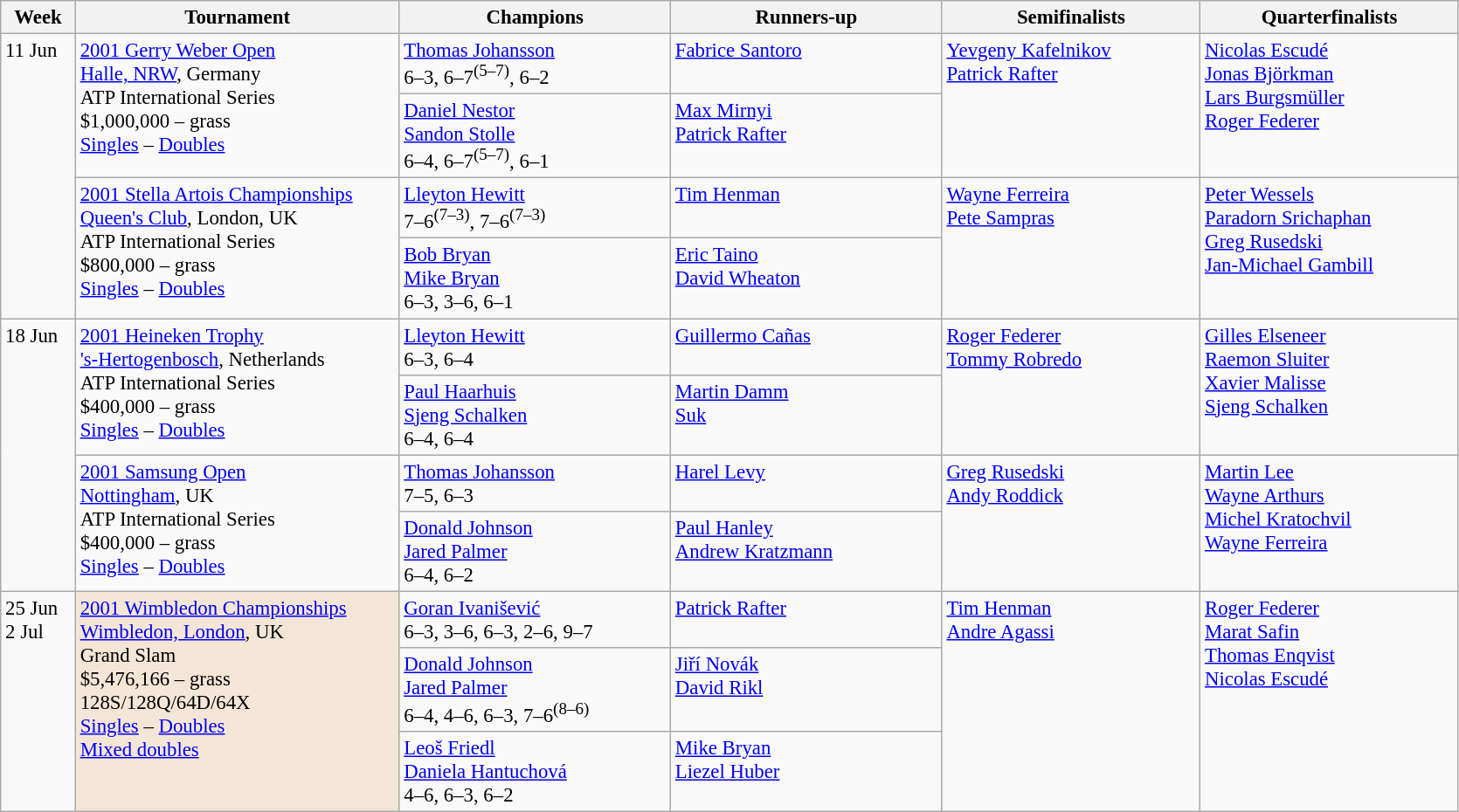<table class=wikitable style=font-size:95%>
<tr>
<th style="width:50px;">Week</th>
<th style="width:240px;">Tournament</th>
<th style="width:200px;">Champions</th>
<th style="width:200px;">Runners-up</th>
<th style="width:190px;">Semifinalists</th>
<th style="width:190px;">Quarterfinalists</th>
</tr>
<tr valign=top>
<td rowspan=4>11 Jun</td>
<td rowspan=2><a href='#'>2001 Gerry Weber Open</a><br> <a href='#'>Halle, NRW</a>, Germany<br>ATP International Series<br>$1,000,000 – grass <br> <a href='#'>Singles</a> – <a href='#'>Doubles</a></td>
<td> <a href='#'>Thomas Johansson</a> <br>6–3, 6–7<sup>(5–7)</sup>, 6–2</td>
<td> <a href='#'>Fabrice Santoro</a></td>
<td rowspan=2> <a href='#'>Yevgeny Kafelnikov</a> <br> <a href='#'>Patrick Rafter</a></td>
<td rowspan=2> <a href='#'>Nicolas Escudé</a> <br>  <a href='#'>Jonas Björkman</a> <br> <a href='#'>Lars Burgsmüller</a>  <br>  <a href='#'>Roger Federer</a></td>
</tr>
<tr valign=top>
<td> <a href='#'>Daniel Nestor</a><br> <a href='#'>Sandon Stolle</a><br> 6–4, 6–7<sup>(5–7)</sup>, 6–1</td>
<td> <a href='#'>Max Mirnyi</a><br> <a href='#'>Patrick Rafter</a></td>
</tr>
<tr valign=top>
<td rowspan=2><a href='#'>2001 Stella Artois Championships</a><br> <a href='#'>Queen's Club</a>, London, UK<br>ATP International Series<br>$800,000 – grass <br> <a href='#'>Singles</a> – <a href='#'>Doubles</a></td>
<td> <a href='#'>Lleyton Hewitt</a> <br>7–6<sup>(7–3)</sup>, 7–6<sup>(7–3)</sup></td>
<td> <a href='#'>Tim Henman</a></td>
<td rowspan=2> <a href='#'>Wayne Ferreira</a> <br> <a href='#'>Pete Sampras</a></td>
<td rowspan=2> <a href='#'>Peter Wessels</a> <br>  <a href='#'>Paradorn Srichaphan</a> <br> <a href='#'>Greg Rusedski</a>  <br>  <a href='#'>Jan-Michael Gambill</a></td>
</tr>
<tr valign=top>
<td> <a href='#'>Bob Bryan</a><br> <a href='#'>Mike Bryan</a><br> 6–3, 3–6, 6–1</td>
<td> <a href='#'>Eric Taino</a><br> <a href='#'>David Wheaton</a></td>
</tr>
<tr valign=top>
<td rowspan=4>18 Jun</td>
<td rowspan=2><a href='#'>2001 Heineken Trophy</a><br> <a href='#'>'s-Hertogenbosch</a>, Netherlands<br>ATP International Series<br>$400,000 – grass <br> <a href='#'>Singles</a> – <a href='#'>Doubles</a></td>
<td> <a href='#'>Lleyton Hewitt</a> <br>6–3, 6–4</td>
<td> <a href='#'>Guillermo Cañas</a></td>
<td rowspan=2> <a href='#'>Roger Federer</a> <br> <a href='#'>Tommy Robredo</a></td>
<td rowspan=2> <a href='#'>Gilles Elseneer</a> <br>  <a href='#'>Raemon Sluiter</a> <br> <a href='#'>Xavier Malisse</a>  <br>  <a href='#'>Sjeng Schalken</a></td>
</tr>
<tr valign=top>
<td> <a href='#'>Paul Haarhuis</a><br> <a href='#'>Sjeng Schalken</a><br> 6–4, 6–4</td>
<td> <a href='#'>Martin Damm</a><br> <a href='#'>Suk</a></td>
</tr>
<tr valign=top>
<td rowspan=2><a href='#'>2001 Samsung Open</a><br> <a href='#'>Nottingham</a>, UK<br>ATP International Series<br>$400,000 – grass <br> <a href='#'>Singles</a> – <a href='#'>Doubles</a></td>
<td> <a href='#'>Thomas Johansson</a> <br>7–5, 6–3</td>
<td> <a href='#'>Harel Levy</a></td>
<td rowspan=2> <a href='#'>Greg Rusedski</a> <br> <a href='#'>Andy Roddick</a></td>
<td rowspan=2> <a href='#'>Martin Lee</a> <br>  <a href='#'>Wayne Arthurs</a> <br> <a href='#'>Michel Kratochvil</a>  <br>  <a href='#'>Wayne Ferreira</a></td>
</tr>
<tr valign=top>
<td> <a href='#'>Donald Johnson</a><br> <a href='#'>Jared Palmer</a><br> 6–4, 6–2</td>
<td> <a href='#'>Paul Hanley</a><br> <a href='#'>Andrew Kratzmann</a></td>
</tr>
<tr valign=top>
<td rowspan=3>25 Jun<br>2 Jul</td>
<td bgcolor=#F3E6D7 rowspan=3><a href='#'>2001 Wimbledon Championships</a><br> <a href='#'>Wimbledon, London</a>, UK<br>Grand Slam<br>$5,476,166 – grass <br> 128S/128Q/64D/64X<br><a href='#'>Singles</a> – <a href='#'>Doubles</a> <br> <a href='#'>Mixed doubles</a></td>
<td> <a href='#'>Goran Ivanišević</a><br>6–3, 3–6, 6–3, 2–6, 9–7</td>
<td> <a href='#'>Patrick Rafter</a></td>
<td rowspan=3> <a href='#'>Tim Henman</a><br> <a href='#'>Andre Agassi</a></td>
<td rowspan=3> <a href='#'>Roger Federer</a><br> <a href='#'>Marat Safin</a><br> <a href='#'>Thomas Enqvist</a><br> <a href='#'>Nicolas Escudé</a></td>
</tr>
<tr valign=top>
<td> <a href='#'>Donald Johnson</a><br> <a href='#'>Jared Palmer</a><br>6–4, 4–6, 6–3, 7–6<sup>(8–6)</sup></td>
<td> <a href='#'>Jiří Novák</a><br> <a href='#'>David Rikl</a></td>
</tr>
<tr valign=top>
<td> <a href='#'>Leoš Friedl</a><br> <a href='#'>Daniela Hantuchová</a><br>4–6, 6–3, 6–2</td>
<td> <a href='#'>Mike Bryan</a><br> <a href='#'>Liezel Huber</a></td>
</tr>
</table>
